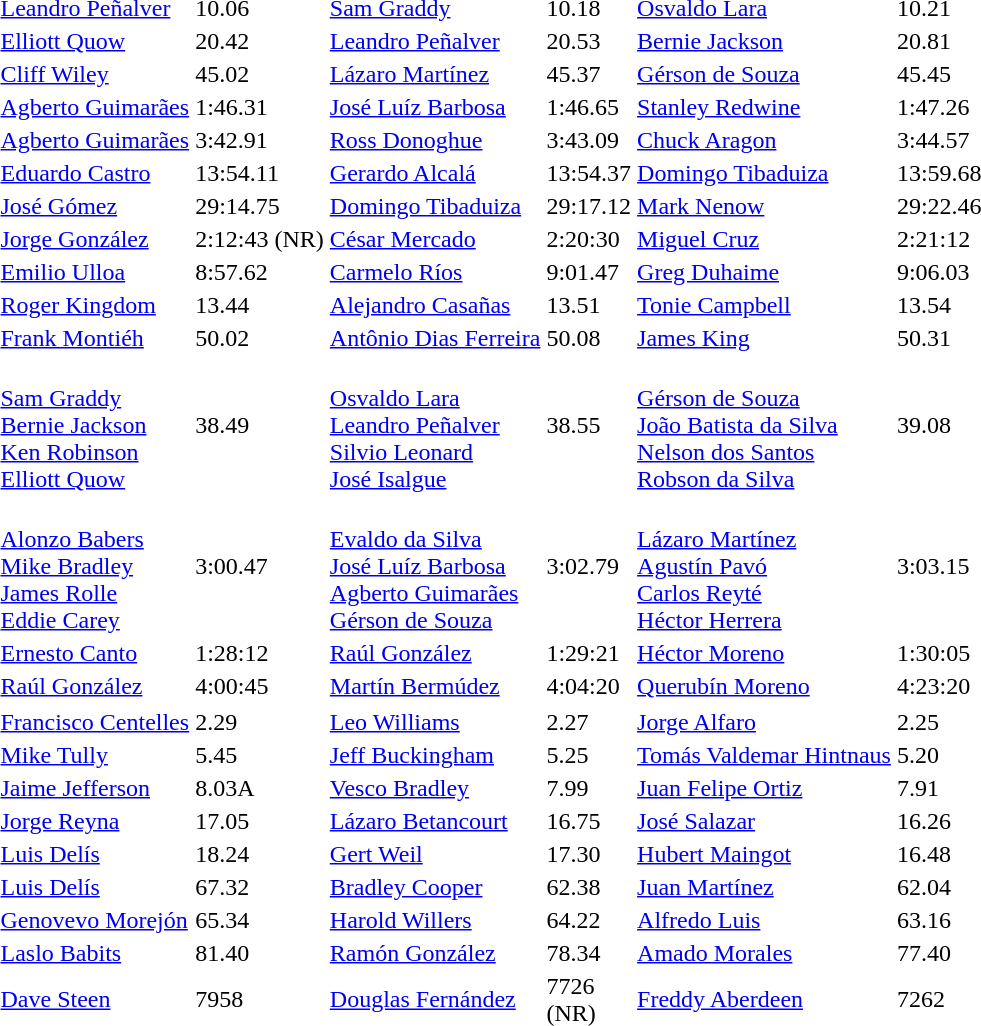<table>
<tr>
<td></td>
<td><a href='#'>Leandro Peñalver</a><br> </td>
<td>10.06</td>
<td><a href='#'>Sam Graddy</a><br> </td>
<td>10.18</td>
<td><a href='#'>Osvaldo Lara</a><br> </td>
<td>10.21</td>
</tr>
<tr>
<td></td>
<td><a href='#'>Elliott Quow</a><br> </td>
<td>20.42</td>
<td><a href='#'>Leandro Peñalver</a><br> </td>
<td>20.53</td>
<td><a href='#'>Bernie Jackson</a><br> </td>
<td>20.81</td>
</tr>
<tr>
<td></td>
<td><a href='#'>Cliff Wiley</a><br> </td>
<td>45.02</td>
<td><a href='#'>Lázaro Martínez</a><br> </td>
<td>45.37</td>
<td><a href='#'>Gérson de Souza</a><br> </td>
<td>45.45</td>
</tr>
<tr>
<td></td>
<td><a href='#'>Agberto Guimarães</a><br> </td>
<td>1:46.31</td>
<td><a href='#'>José Luíz Barbosa</a><br> </td>
<td>1:46.65</td>
<td><a href='#'>Stanley Redwine</a><br> </td>
<td>1:47.26</td>
</tr>
<tr>
<td></td>
<td><a href='#'>Agberto Guimarães</a><br> </td>
<td>3:42.91</td>
<td><a href='#'>Ross Donoghue</a><br> </td>
<td>3:43.09</td>
<td><a href='#'>Chuck Aragon</a><br> </td>
<td>3:44.57</td>
</tr>
<tr>
<td></td>
<td><a href='#'>Eduardo Castro</a><br> </td>
<td>13:54.11</td>
<td><a href='#'>Gerardo Alcalá</a><br> </td>
<td>13:54.37</td>
<td><a href='#'>Domingo Tibaduiza</a><br> </td>
<td>13:59.68</td>
</tr>
<tr>
<td></td>
<td><a href='#'>José Gómez</a><br> </td>
<td>29:14.75</td>
<td><a href='#'>Domingo Tibaduiza</a><br> </td>
<td>29:17.12</td>
<td><a href='#'>Mark Nenow</a><br> </td>
<td>29:22.46</td>
</tr>
<tr>
<td></td>
<td><a href='#'>Jorge González</a><br> </td>
<td>2:12:43 (NR)</td>
<td><a href='#'>César Mercado</a><br> </td>
<td>2:20:30</td>
<td><a href='#'>Miguel Cruz</a><br> </td>
<td>2:21:12</td>
</tr>
<tr>
<td></td>
<td><a href='#'>Emilio Ulloa</a><br> </td>
<td>8:57.62</td>
<td><a href='#'>Carmelo Ríos</a><br> </td>
<td>9:01.47</td>
<td><a href='#'>Greg Duhaime</a><br> </td>
<td>9:06.03</td>
</tr>
<tr>
<td></td>
<td><a href='#'>Roger Kingdom</a><br> </td>
<td>13.44</td>
<td><a href='#'>Alejandro Casañas</a><br> </td>
<td>13.51</td>
<td><a href='#'>Tonie Campbell</a><br> </td>
<td>13.54</td>
</tr>
<tr>
<td></td>
<td><a href='#'>Frank Montiéh</a><br> </td>
<td>50.02</td>
<td><a href='#'>Antônio Dias Ferreira</a><br> </td>
<td>50.08</td>
<td><a href='#'>James King</a><br> </td>
<td>50.31</td>
</tr>
<tr>
<td></td>
<td><strong></strong><br><a href='#'>Sam Graddy</a><br><a href='#'>Bernie Jackson</a><br><a href='#'>Ken Robinson</a><br><a href='#'>Elliott Quow</a></td>
<td>38.49</td>
<td><strong></strong><br><a href='#'>Osvaldo Lara</a><br><a href='#'>Leandro Peñalver</a><br><a href='#'>Silvio Leonard</a><br><a href='#'>José Isalgue</a></td>
<td>38.55</td>
<td><strong></strong><br><a href='#'>Gérson de Souza</a><br><a href='#'>João Batista da Silva</a><br><a href='#'>Nelson dos Santos</a><br><a href='#'>Robson da Silva</a></td>
<td>39.08</td>
</tr>
<tr>
<td></td>
<td><strong></strong><br><a href='#'>Alonzo Babers</a><br><a href='#'>Mike Bradley</a><br><a href='#'>James Rolle</a><br><a href='#'>Eddie Carey</a></td>
<td>3:00.47</td>
<td><strong></strong><br><a href='#'>Evaldo da Silva</a><br><a href='#'>José Luíz Barbosa</a><br><a href='#'>Agberto Guimarães</a><br><a href='#'>Gérson de Souza</a></td>
<td>3:02.79</td>
<td><strong></strong><br><a href='#'>Lázaro Martínez</a><br><a href='#'>Agustín Pavó</a><br><a href='#'>Carlos Reyté</a><br> <a href='#'>Héctor Herrera</a></td>
<td>3:03.15</td>
</tr>
<tr>
<td></td>
<td><a href='#'>Ernesto Canto</a><br> </td>
<td>1:28:12</td>
<td><a href='#'>Raúl González</a><br> </td>
<td>1:29:21</td>
<td><a href='#'>Héctor Moreno</a><br> </td>
<td>1:30:05</td>
</tr>
<tr>
<td></td>
<td><a href='#'>Raúl González</a><br> </td>
<td>4:00:45</td>
<td><a href='#'>Martín Bermúdez</a><br> </td>
<td>4:04:20</td>
<td><a href='#'>Querubín Moreno</a><br> </td>
<td>4:23:20</td>
</tr>
<tr>
</tr>
<tr>
<td></td>
<td><a href='#'>Francisco Centelles</a><br> </td>
<td>2.29</td>
<td><a href='#'>Leo Williams</a><br> </td>
<td>2.27</td>
<td><a href='#'>Jorge Alfaro</a><br> </td>
<td>2.25</td>
</tr>
<tr>
<td></td>
<td><a href='#'>Mike Tully</a><br> </td>
<td>5.45</td>
<td><a href='#'>Jeff Buckingham</a><br> </td>
<td>5.25</td>
<td><a href='#'>Tomás Valdemar Hintnaus</a><br> </td>
<td>5.20</td>
</tr>
<tr>
<td></td>
<td><a href='#'>Jaime Jefferson</a><br> </td>
<td>8.03A</td>
<td><a href='#'>Vesco Bradley</a><br> </td>
<td>7.99</td>
<td><a href='#'>Juan Felipe Ortiz</a><br> </td>
<td>7.91</td>
</tr>
<tr>
<td></td>
<td><a href='#'>Jorge Reyna</a><br> </td>
<td>17.05</td>
<td><a href='#'>Lázaro Betancourt</a><br> </td>
<td>16.75</td>
<td><a href='#'>José Salazar</a><br> </td>
<td>16.26</td>
</tr>
<tr>
<td></td>
<td><a href='#'>Luis Delís</a><br> </td>
<td>18.24</td>
<td><a href='#'>Gert Weil</a><br> </td>
<td>17.30</td>
<td><a href='#'>Hubert Maingot</a><br> </td>
<td>16.48</td>
</tr>
<tr>
<td></td>
<td><a href='#'>Luis Delís</a><br> </td>
<td>67.32</td>
<td><a href='#'>Bradley Cooper</a><br> </td>
<td>62.38</td>
<td><a href='#'>Juan Martínez</a><br> </td>
<td>62.04</td>
</tr>
<tr>
<td></td>
<td><a href='#'>Genovevo Morejón</a><br> </td>
<td>65.34</td>
<td><a href='#'>Harold Willers</a><br> </td>
<td>64.22</td>
<td><a href='#'>Alfredo Luis</a><br> </td>
<td>63.16</td>
</tr>
<tr>
<td></td>
<td><a href='#'>Laslo Babits</a><br> </td>
<td>81.40</td>
<td><a href='#'>Ramón González</a><br> </td>
<td>78.34</td>
<td><a href='#'>Amado Morales</a><br> </td>
<td>77.40</td>
</tr>
<tr>
<td></td>
<td><a href='#'>Dave Steen</a><br> </td>
<td>7958</td>
<td><a href='#'>Douglas Fernández</a><br> </td>
<td>7726<br>(NR)</td>
<td><a href='#'>Freddy Aberdeen</a><br> </td>
<td>7262</td>
</tr>
</table>
